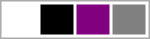<table style=" width: 100px; border: 1px solid #aaaaaa">
<tr>
<td style="background-color:white"> </td>
<td style="background-color:black"> </td>
<td style="background-color:purple"> </td>
<td style="background-color:gray"> </td>
</tr>
</table>
